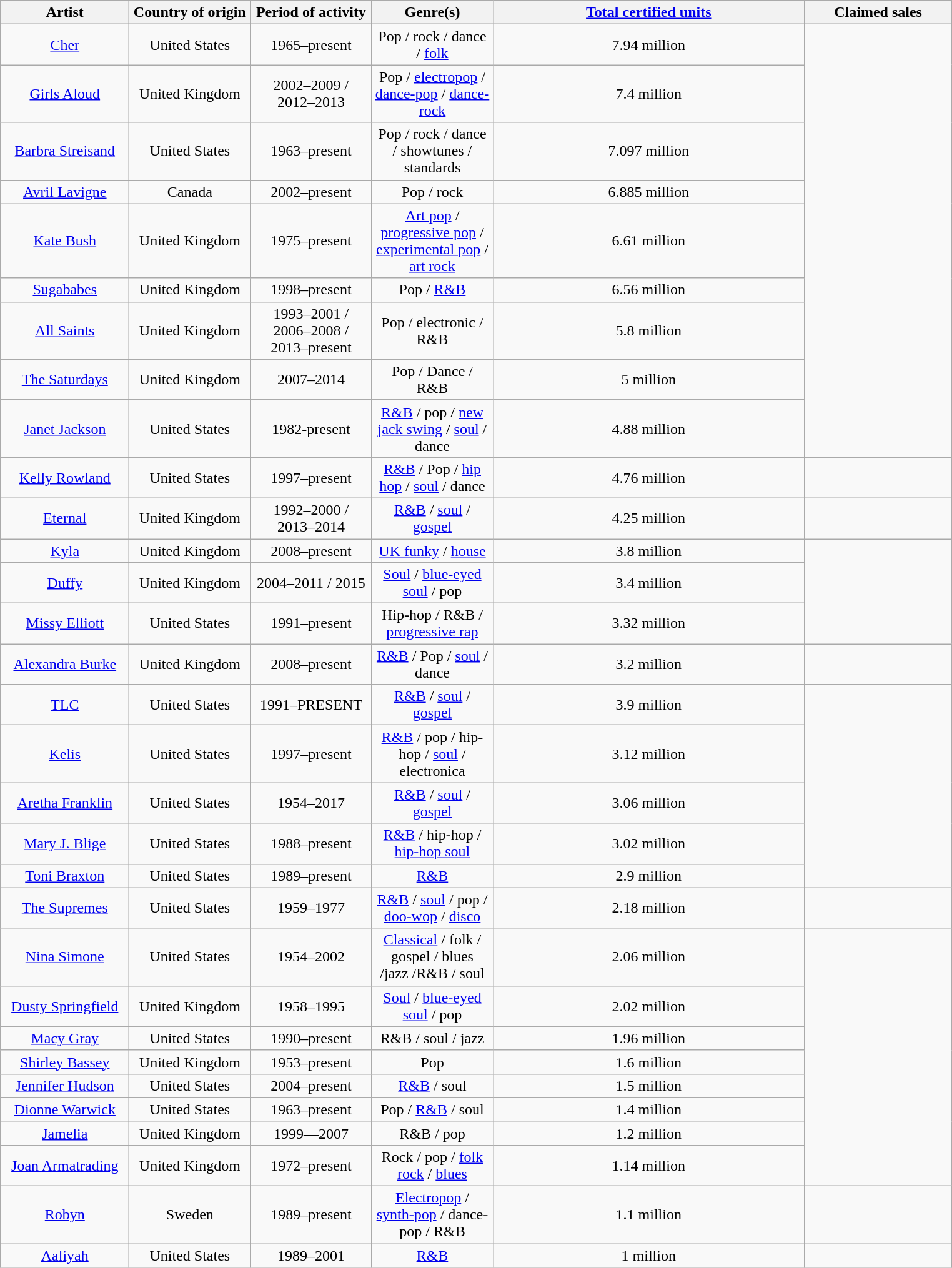<table class="wikitable plainrowheaders sortable" style="text-align:center;">
<tr>
<th scope="col" style="width:130px;">Artist</th>
<th scope="col" style="width:122px;">Country of origin</th>
<th scope="col" style="width:122px;">Period of activity</th>
<th scope="col" style="width:122px;">Genre(s)</th>
<th scope="col" style="width:325px;"><a href='#'>Total certified units</a></th>
<th scope="col" style="width:150px;">Claimed sales</th>
</tr>
<tr>
<td><a href='#'>Cher</a></td>
<td>United States</td>
<td>1965–present</td>
<td>Pop / rock / dance / <a href='#'>folk</a></td>
<td>7.94 million</td>
</tr>
<tr>
<td><a href='#'>Girls Aloud</a></td>
<td>United Kingdom</td>
<td>2002–2009 / 2012–2013</td>
<td>Pop / <a href='#'>electropop</a> / <a href='#'>dance-pop</a> / <a href='#'>dance-rock</a></td>
<td>7.4 million</td>
</tr>
<tr>
<td><a href='#'>Barbra Streisand</a></td>
<td>United States</td>
<td>1963–present</td>
<td>Pop / rock / dance / showtunes / standards</td>
<td>7.097 million</td>
</tr>
<tr>
<td><a href='#'>Avril Lavigne</a></td>
<td>Canada</td>
<td>2002–present</td>
<td>Pop / rock</td>
<td>6.885 million</td>
</tr>
<tr>
<td><a href='#'>Kate Bush</a></td>
<td>United Kingdom</td>
<td>1975–present</td>
<td><a href='#'>Art pop</a> / <a href='#'>progressive pop</a> / <a href='#'>experimental pop</a> / <a href='#'>art rock</a></td>
<td>6.61 million</td>
</tr>
<tr>
<td><a href='#'>Sugababes</a></td>
<td>United Kingdom</td>
<td>1998–present</td>
<td>Pop / <a href='#'>R&B</a></td>
<td>6.56 million</td>
</tr>
<tr>
<td><a href='#'>All Saints</a></td>
<td>United Kingdom</td>
<td>1993–2001 / 2006–2008 / 2013–present</td>
<td>Pop / electronic / R&B</td>
<td>5.8 million</td>
</tr>
<tr>
<td><a href='#'>The Saturdays</a></td>
<td>United Kingdom</td>
<td>2007–2014</td>
<td>Pop / Dance / R&B</td>
<td>5 million</td>
</tr>
<tr>
<td><a href='#'>Janet Jackson</a></td>
<td>United States</td>
<td>1982-present</td>
<td><a href='#'>R&B</a> / pop / <a href='#'>new jack swing</a> / <a href='#'>soul</a> / dance</td>
<td>4.88 million</td>
</tr>
<tr>
<td><a href='#'>Kelly Rowland</a></td>
<td>United States</td>
<td>1997–present</td>
<td><a href='#'>R&B</a>  / Pop / <a href='#'>hip hop</a> / <a href='#'>soul</a> / dance</td>
<td>4.76 million</td>
<td><br></td>
</tr>
<tr>
<td><a href='#'>Eternal</a></td>
<td>United Kingdom</td>
<td>1992–2000 / 2013–2014</td>
<td><a href='#'>R&B</a>  / <a href='#'>soul</a> / <a href='#'>gospel</a></td>
<td>4.25 million</td>
<td><br></td>
</tr>
<tr>
<td><a href='#'>Kyla</a></td>
<td>United Kingdom</td>
<td>2008–present</td>
<td><a href='#'>UK funky</a> / <a href='#'>house</a></td>
<td>3.8 million</td>
</tr>
<tr>
<td><a href='#'>Duffy</a></td>
<td>United Kingdom</td>
<td>2004–2011 / 2015</td>
<td><a href='#'>Soul</a> / <a href='#'>blue-eyed soul</a> / pop</td>
<td>3.4 million</td>
</tr>
<tr>
<td><a href='#'>Missy Elliott</a></td>
<td>United States</td>
<td>1991–present</td>
<td>Hip-hop / R&B / <a href='#'>progressive rap</a></td>
<td>3.32 million</td>
</tr>
<tr>
<td><a href='#'>Alexandra Burke</a></td>
<td>United Kingdom</td>
<td>2008–present</td>
<td><a href='#'>R&B</a>  / Pop / <a href='#'>soul</a> / dance</td>
<td>3.2 million</td>
<td><br></td>
</tr>
<tr>
<td><a href='#'>TLC</a></td>
<td>United States</td>
<td>1991–PRESENT</td>
<td><a href='#'>R&B</a> / <a href='#'>soul</a> / <a href='#'>gospel</a></td>
<td>3.9 million</td>
</tr>
<tr>
<td><a href='#'>Kelis</a></td>
<td>United States</td>
<td>1997–present</td>
<td><a href='#'>R&B</a> / pop / hip-hop / <a href='#'>soul</a> / electronica</td>
<td>3.12 million</td>
</tr>
<tr>
<td><a href='#'>Aretha Franklin</a></td>
<td>United States</td>
<td>1954–2017</td>
<td><a href='#'>R&B</a> / <a href='#'>soul</a> / <a href='#'>gospel</a></td>
<td>3.06 million</td>
</tr>
<tr>
<td><a href='#'>Mary J. Blige</a></td>
<td>United States</td>
<td>1988–present</td>
<td><a href='#'>R&B</a> / hip-hop / <a href='#'>hip-hop soul</a></td>
<td>3.02 million</td>
</tr>
<tr>
<td><a href='#'>Toni Braxton</a></td>
<td>United States</td>
<td>1989–present</td>
<td><a href='#'>R&B</a></td>
<td>2.9 million</td>
</tr>
<tr>
<td><a href='#'>The Supremes</a></td>
<td>United States</td>
<td>1959–1977</td>
<td><a href='#'>R&B</a> / <a href='#'>soul</a> / pop / <a href='#'>doo-wop</a> / <a href='#'>disco</a></td>
<td>2.18 million</td>
<td><br></td>
</tr>
<tr>
<td><a href='#'>Nina Simone</a></td>
<td>United States</td>
<td>1954–2002</td>
<td><a href='#'>Classical</a> / folk / gospel / blues /jazz /R&B / soul</td>
<td>2.06 million</td>
</tr>
<tr>
<td><a href='#'>Dusty Springfield</a></td>
<td>United Kingdom</td>
<td>1958–1995</td>
<td><a href='#'>Soul</a> / <a href='#'>blue-eyed soul</a> / pop</td>
<td>2.02 million</td>
</tr>
<tr>
<td><a href='#'>Macy Gray</a></td>
<td>United States</td>
<td>1990–present</td>
<td>R&B / soul / jazz</td>
<td>1.96 million</td>
</tr>
<tr>
<td><a href='#'>Shirley Bassey</a></td>
<td>United Kingdom</td>
<td>1953–present</td>
<td>Pop</td>
<td>1.6 million</td>
</tr>
<tr>
<td><a href='#'>Jennifer Hudson</a></td>
<td>United States</td>
<td>2004–present</td>
<td><a href='#'>R&B</a> / soul</td>
<td>1.5 million</td>
</tr>
<tr>
<td><a href='#'>Dionne Warwick</a></td>
<td>United States</td>
<td>1963–present</td>
<td>Pop / <a href='#'>R&B</a> / soul</td>
<td>1.4 million</td>
</tr>
<tr>
<td><a href='#'>Jamelia</a></td>
<td>United Kingdom</td>
<td>1999—2007</td>
<td>R&B / pop</td>
<td>1.2 million</td>
</tr>
<tr>
<td><a href='#'>Joan Armatrading</a></td>
<td>United Kingdom</td>
<td>1972–present</td>
<td>Rock / pop / <a href='#'>folk rock</a> / <a href='#'>blues</a></td>
<td>1.14 million</td>
</tr>
<tr>
<td><a href='#'>Robyn</a></td>
<td>Sweden</td>
<td>1989–present</td>
<td><a href='#'>Electropop</a> / <a href='#'>synth-pop</a> / dance-pop / R&B</td>
<td>1.1 million</td>
<td><br></td>
</tr>
<tr>
<td><a href='#'>Aaliyah</a></td>
<td>United States</td>
<td>1989–2001</td>
<td><a href='#'>R&B</a></td>
<td>1 million</td>
</tr>
</table>
